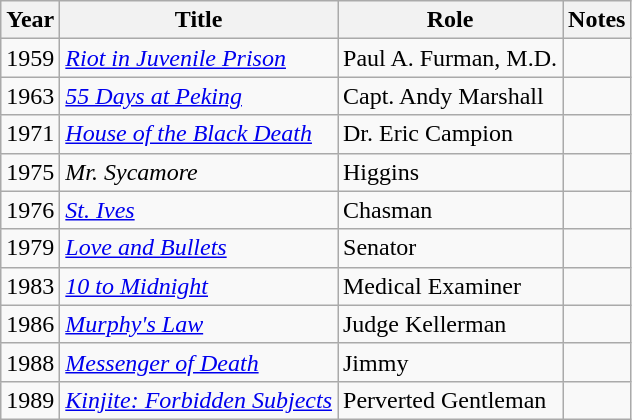<table class="wikitable sortable">
<tr>
<th>Year</th>
<th>Title</th>
<th>Role</th>
<th>Notes</th>
</tr>
<tr>
<td>1959</td>
<td><em><a href='#'>Riot in Juvenile Prison</a></em></td>
<td>Paul A. Furman, M.D.</td>
<td></td>
</tr>
<tr>
<td>1963</td>
<td><em><a href='#'>55 Days at Peking</a></em></td>
<td>Capt. Andy Marshall</td>
<td></td>
</tr>
<tr>
<td>1971</td>
<td><em><a href='#'>House of the Black Death</a></em></td>
<td>Dr. Eric Campion</td>
<td></td>
</tr>
<tr>
<td>1975</td>
<td><em>Mr. Sycamore</em></td>
<td>Higgins</td>
<td></td>
</tr>
<tr>
<td>1976</td>
<td><a href='#'><em>St. Ives</em></a></td>
<td>Chasman</td>
<td></td>
</tr>
<tr>
<td>1979</td>
<td><a href='#'><em>Love and Bullets</em></a></td>
<td>Senator</td>
<td></td>
</tr>
<tr>
<td>1983</td>
<td><em><a href='#'>10 to Midnight</a></em></td>
<td>Medical Examiner</td>
<td></td>
</tr>
<tr>
<td>1986</td>
<td><a href='#'><em>Murphy's Law</em></a></td>
<td>Judge Kellerman</td>
<td></td>
</tr>
<tr>
<td>1988</td>
<td><em><a href='#'>Messenger of Death</a></em></td>
<td>Jimmy</td>
<td></td>
</tr>
<tr>
<td>1989</td>
<td><em><a href='#'>Kinjite: Forbidden Subjects</a></em></td>
<td>Perverted Gentleman</td>
<td></td>
</tr>
</table>
